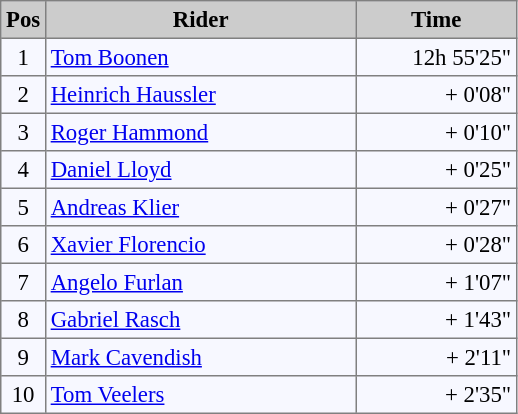<table cellpadding="3" cellspacing="0" border="1" style="background:#f7f8ff; font-size:95%; border:gray solid 1px; border-collapse:collapse;">
<tr style="background:#ccc; text-align:center;">
<td style="width:20px;"><strong>Pos</strong></td>
<td style="width:200px;"><strong>Rider</strong></td>
<td style="width:100px;"><strong>Time</strong></td>
</tr>
<tr valign=top>
<td align=center>1</td>
<td> <a href='#'>Tom Boonen</a></td>
<td align=right>12h 55'25"</td>
</tr>
<tr valign=top>
<td align=center>2</td>
<td> <a href='#'>Heinrich Haussler</a></td>
<td align=right>+ 0'08"</td>
</tr>
<tr valign=top>
<td align=center>3</td>
<td> <a href='#'>Roger Hammond</a></td>
<td align=right>+ 0'10"</td>
</tr>
<tr valign=top>
<td align=center>4</td>
<td> <a href='#'>Daniel Lloyd</a></td>
<td align=right>+ 0'25"</td>
</tr>
<tr valign=top>
<td align=center>5</td>
<td> <a href='#'>Andreas Klier</a></td>
<td align=right>+ 0'27"</td>
</tr>
<tr valign=top>
<td align=center>6</td>
<td> <a href='#'>Xavier Florencio</a></td>
<td align=right>+ 0'28"</td>
</tr>
<tr valign=top>
<td align=center>7</td>
<td> <a href='#'>Angelo Furlan</a></td>
<td align=right>+ 1'07"</td>
</tr>
<tr valign=top>
<td align=center>8</td>
<td> <a href='#'>Gabriel Rasch</a></td>
<td align=right>+ 1'43"</td>
</tr>
<tr valign=top>
<td align=center>9</td>
<td> <a href='#'>Mark Cavendish</a></td>
<td align=right>+ 2'11"</td>
</tr>
<tr valign=top>
<td align=center>10</td>
<td> <a href='#'>Tom Veelers</a></td>
<td align=right>+ 2'35"</td>
</tr>
</table>
